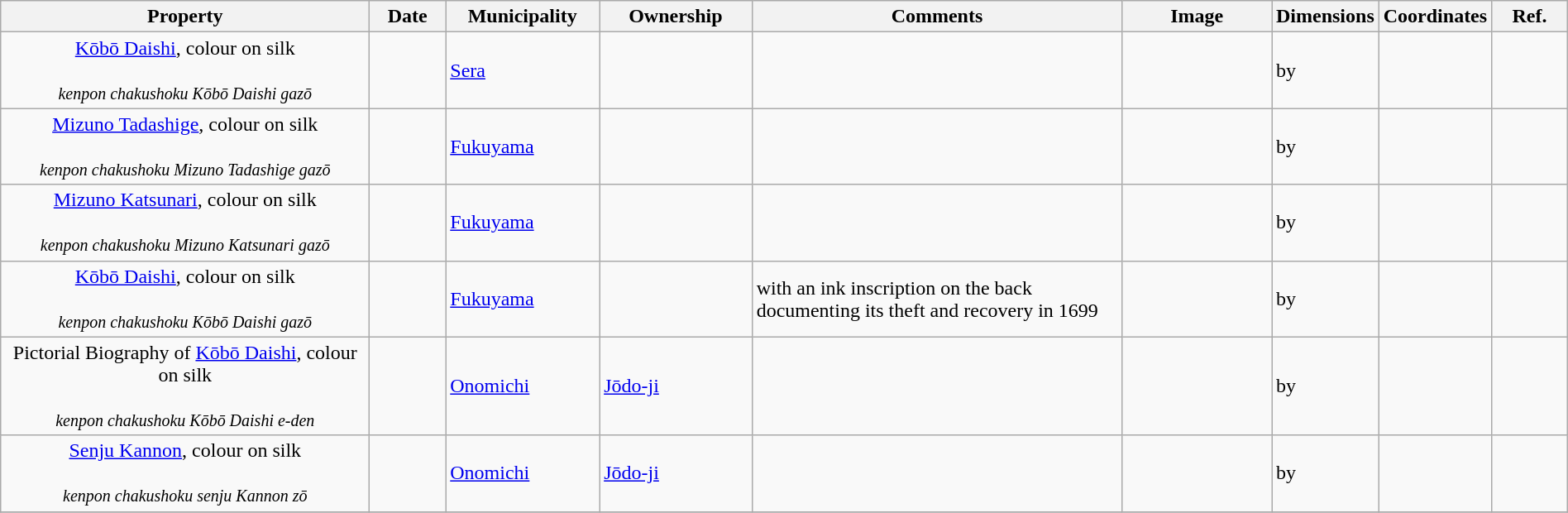<table class="wikitable sortable"  style="width:100%;">
<tr>
<th width="25%" align="left">Property</th>
<th width="5%" align="left" data-sort-type="number">Date</th>
<th width="10%" align="left">Municipality</th>
<th width="10%" align="left">Ownership</th>
<th width="25%" align="left" class="unsortable">Comments</th>
<th width="10%" align="left" class="unsortable">Image</th>
<th width="5%" align="left" class="unsortable">Dimensions</th>
<th width="5%" align="left" class="unsortable">Coordinates</th>
<th width="5%" align="left" class="unsortable">Ref.</th>
</tr>
<tr>
<td align="center"><a href='#'>Kōbō Daishi</a>, colour on silk<br><br><small><em>kenpon chakushoku Kōbō Daishi gazō</em></small></td>
<td></td>
<td><a href='#'>Sera</a></td>
<td></td>
<td></td>
<td align="center"></td>
<td> by </td>
<td></td>
<td></td>
</tr>
<tr>
<td align="center"><a href='#'>Mizuno Tadashige</a>, colour on silk<br><br><small><em>kenpon chakushoku Mizuno Tadashige gazō</em></small></td>
<td></td>
<td><a href='#'>Fukuyama</a></td>
<td></td>
<td></td>
<td align="center"></td>
<td> by </td>
<td></td>
<td></td>
</tr>
<tr>
<td align="center"><a href='#'>Mizuno Katsunari</a>, colour on silk<br><br><small><em>kenpon chakushoku Mizuno Katsunari gazō</em></small></td>
<td></td>
<td><a href='#'>Fukuyama</a></td>
<td></td>
<td></td>
<td></td>
<td> by </td>
<td></td>
<td></td>
</tr>
<tr>
<td align="center"><a href='#'>Kōbō Daishi</a>, colour on silk<br><br><small><em>kenpon chakushoku Kōbō Daishi gazō</em></small></td>
<td></td>
<td><a href='#'>Fukuyama</a></td>
<td></td>
<td>with an ink inscription on the back documenting its theft and recovery in 1699</td>
<td></td>
<td> by </td>
<td></td>
<td></td>
</tr>
<tr>
<td align="center">Pictorial Biography of <a href='#'>Kōbō Daishi</a>, colour on silk<br><br><small><em>kenpon chakushoku Kōbō Daishi e-den</em></small></td>
<td></td>
<td><a href='#'>Onomichi</a></td>
<td><a href='#'>Jōdo-ji</a></td>
<td></td>
<td align="center"></td>
<td> by </td>
<td></td>
<td></td>
</tr>
<tr>
<td align="center"><a href='#'>Senju Kannon</a>, colour on silk<br><br><small><em>kenpon chakushoku senju Kannon zō</em></small></td>
<td></td>
<td><a href='#'>Onomichi</a></td>
<td><a href='#'>Jōdo-ji</a></td>
<td></td>
<td align="center"></td>
<td> by </td>
<td></td>
<td></td>
</tr>
<tr>
</tr>
</table>
